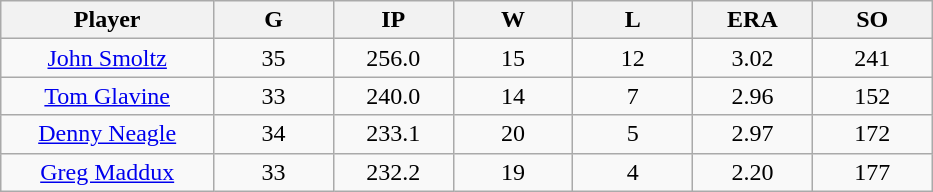<table class="wikitable sortable">
<tr>
<th bgcolor="#DDDDFF" width="16%">Player</th>
<th bgcolor="#DDDDFF" width="9%">G</th>
<th bgcolor="#DDDDFF" width="9%">IP</th>
<th bgcolor="#DDDDFF" width="9%">W</th>
<th bgcolor="#DDDDFF" width="9%">L</th>
<th bgcolor="#DDDDFF" width="9%">ERA</th>
<th bgcolor="#DDDDFF" width="9%">SO</th>
</tr>
<tr align="center">
<td><a href='#'>John Smoltz</a></td>
<td>35</td>
<td>256.0</td>
<td>15</td>
<td>12</td>
<td>3.02</td>
<td>241</td>
</tr>
<tr align="center">
<td><a href='#'>Tom Glavine</a></td>
<td>33</td>
<td>240.0</td>
<td>14</td>
<td>7</td>
<td>2.96</td>
<td>152</td>
</tr>
<tr align="center">
<td><a href='#'>Denny Neagle</a></td>
<td>34</td>
<td>233.1</td>
<td>20</td>
<td>5</td>
<td>2.97</td>
<td>172</td>
</tr>
<tr align="center">
<td><a href='#'>Greg Maddux</a></td>
<td>33</td>
<td>232.2</td>
<td>19</td>
<td>4</td>
<td>2.20</td>
<td>177</td>
</tr>
</table>
